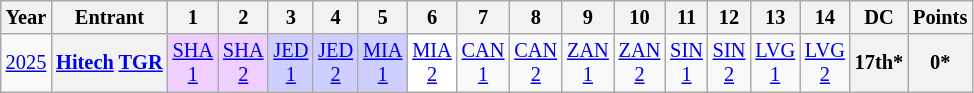<table class="wikitable" style="text-align:center; font-size:85%;">
<tr>
<th scope="col">Year</th>
<th scope="col">Entrant</th>
<th scope="col">1</th>
<th scope="col">2</th>
<th scope="col">3</th>
<th scope="col">4</th>
<th scope="col">5</th>
<th scope="col">6</th>
<th scope="col">7</th>
<th scope="col">8</th>
<th scope="col">9</th>
<th scope="col">10</th>
<th scope="col">11</th>
<th scope="col">12</th>
<th scope="col">13</th>
<th scope="col">14</th>
<th scope="col">DC</th>
<th scope="col">Points</th>
</tr>
<tr>
<td scope="row"><a href='#'>2025</a></td>
<th><a href='#'>Hitech</a> <a href='#'>TGR</a></th>
<td style="background:#EFCFFF;"><a href='#'>SHA<br>1</a><br></td>
<td style="background:#EFCFFF;"><a href='#'>SHA<br>2</a><br></td>
<td style="background:#CFCFFF;"><a href='#'>JED<br>1</a><br></td>
<td style="background:#CFCFFF;"><a href='#'>JED<br>2</a><br></td>
<td style="background:#CFCFFF;"><a href='#'>MIA<br>1</a><br></td>
<td style="background:#FFFFFF;"><a href='#'>MIA<br>2</a><br></td>
<td><a href='#'>CAN<br>1</a><br></td>
<td><a href='#'>CAN<br>2</a><br></td>
<td><a href='#'>ZAN<br>1</a><br></td>
<td><a href='#'>ZAN<br>2</a><br></td>
<td><a href='#'>SIN<br>1</a><br></td>
<td><a href='#'>SIN<br>2</a><br></td>
<td><a href='#'>LVG<br>1</a><br></td>
<td><a href='#'>LVG<br>2</a><br></td>
<th>17th*</th>
<th>0*</th>
</tr>
</table>
